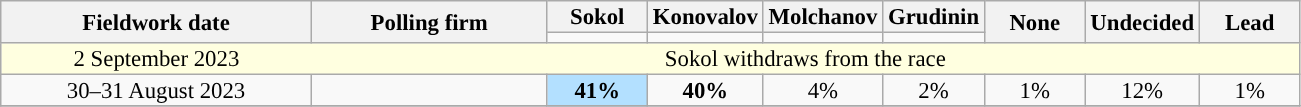<table class=wikitable style="font-size:95%; line-height:14px; text-align:center">
<tr>
<th style=width:200px; rowspan=2>Fieldwork date</th>
<th style=width:150px; rowspan=2>Polling firm</th>
<th style="width:60px;">Sokol</th>
<th style="width:60px;">Konovalov</th>
<th style="width:60px;">Molchanov</th>
<th style="width:60px;">Grudinin</th>
<th style="width:60px;" rowspan=2>None</th>
<th style="width:60px;" rowspan=2>Undecided</th>
<th style="width:60px;" rowspan="2">Lead</th>
</tr>
<tr>
<td bgcolor=></td>
<td bgcolor=></td>
<td bgcolor=></td>
<td bgcolor=></td>
</tr>
<tr style="background:lightyellow;">
<td style="border-right-style:hidden; ">2 September 2023</td>
<td colspan="8">Sokol withdraws from the race</td>
</tr>
<tr>
<td>30–31 August 2023</td>
<td></td>
<td style="background:#B3E0FF"><strong>41%</strong></td>
<td><strong>40%</strong></td>
<td>4%</td>
<td>2%</td>
<td>1%</td>
<td>12%</td>
<td style="background:">1%</td>
</tr>
<tr>
</tr>
</table>
